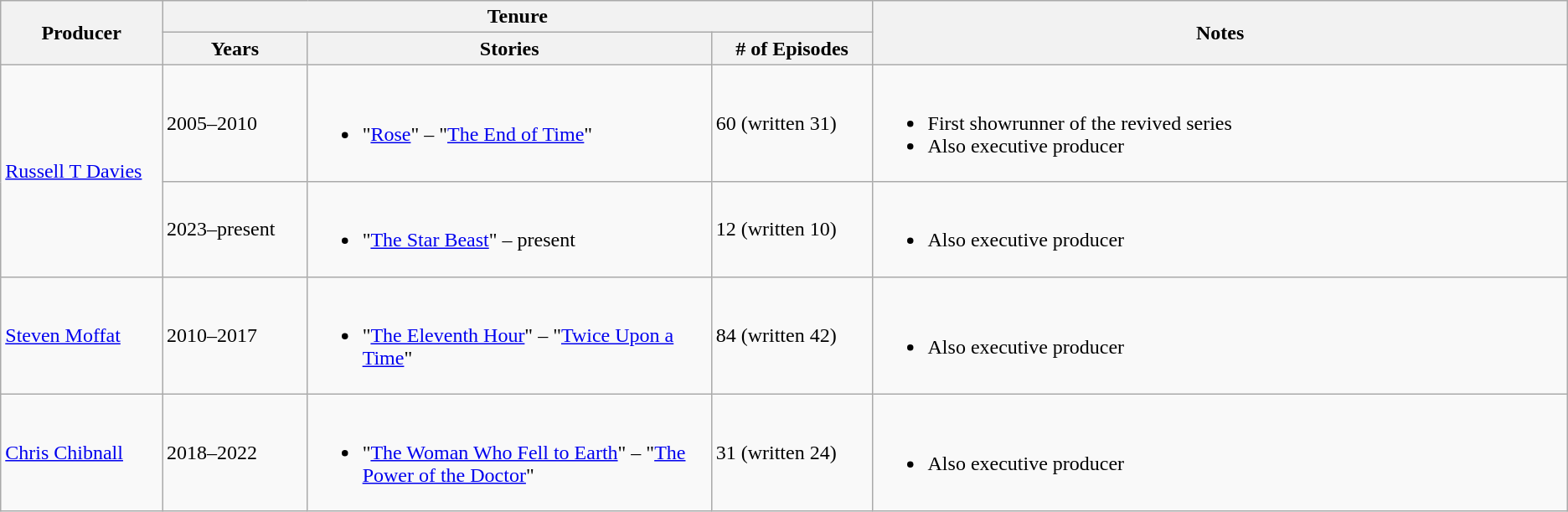<table class="wikitable">
<tr>
<th rowspan="2" width="10%">Producer</th>
<th colspan="3">Tenure</th>
<th rowspan="2" width="43%">Notes</th>
</tr>
<tr>
<th width="9%">Years</th>
<th width="25%">Stories</th>
<th width="10%"># of Episodes<br></th>
</tr>
<tr>
<td rowspan=2><a href='#'>Russell T Davies</a></td>
<td>2005–2010</td>
<td><br><ul><li>"<a href='#'>Rose</a>" – "<a href='#'>The End of Time</a>"</li></ul></td>
<td>60 (written 31)</td>
<td><br><ul><li>First showrunner of the revived series</li><li>Also executive producer</li></ul></td>
</tr>
<tr>
<td>2023–present</td>
<td><br><ul><li>"<a href='#'>The Star Beast</a>" – present</li></ul></td>
<td>12 (written 10)</td>
<td><br><ul><li>Also executive producer</li></ul></td>
</tr>
<tr>
<td><a href='#'>Steven Moffat</a></td>
<td>2010–2017</td>
<td><br><ul><li>"<a href='#'>The Eleventh Hour</a>" – "<a href='#'>Twice Upon a Time</a>"</li></ul></td>
<td>84 (written 42)</td>
<td><br><ul><li>Also executive producer</li></ul></td>
</tr>
<tr>
<td><a href='#'>Chris Chibnall</a></td>
<td>2018–2022</td>
<td><br><ul><li>"<a href='#'>The Woman Who Fell to Earth</a>" – "<a href='#'>The Power of the Doctor</a>"</li></ul></td>
<td>31 (written 24)</td>
<td><br><ul><li>Also executive producer</li></ul></td>
</tr>
</table>
